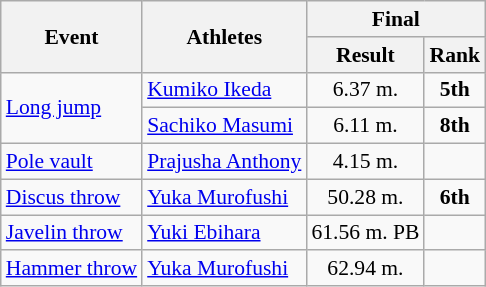<table class=wikitable style="font-size:90%">
<tr>
<th rowspan=2>Event</th>
<th rowspan=2>Athletes</th>
<th colspan=2>Final</th>
</tr>
<tr>
<th>Result</th>
<th>Rank</th>
</tr>
<tr>
<td rowspan=2><a href='#'>Long jump</a></td>
<td><a href='#'>Kumiko Ikeda</a></td>
<td align=center>6.37 m.</td>
<td align=center><strong>5th</strong></td>
</tr>
<tr>
<td><a href='#'>Sachiko Masumi</a></td>
<td align=center>6.11 m.</td>
<td align=center><strong>8th</strong></td>
</tr>
<tr>
<td><a href='#'>Pole vault</a></td>
<td><a href='#'>Prajusha Anthony</a></td>
<td align=center>4.15 m.</td>
<td align=center></td>
</tr>
<tr>
<td><a href='#'>Discus throw</a></td>
<td><a href='#'>Yuka Murofushi</a></td>
<td align=center>50.28 m.</td>
<td align=center><strong>6th</strong></td>
</tr>
<tr>
<td><a href='#'>Javelin throw</a></td>
<td><a href='#'>Yuki Ebihara</a></td>
<td align=center>61.56 m. PB</td>
<td align=center></td>
</tr>
<tr>
<td><a href='#'>Hammer throw</a></td>
<td><a href='#'>Yuka Murofushi</a></td>
<td align=center>62.94 m.</td>
<td align=center></td>
</tr>
</table>
